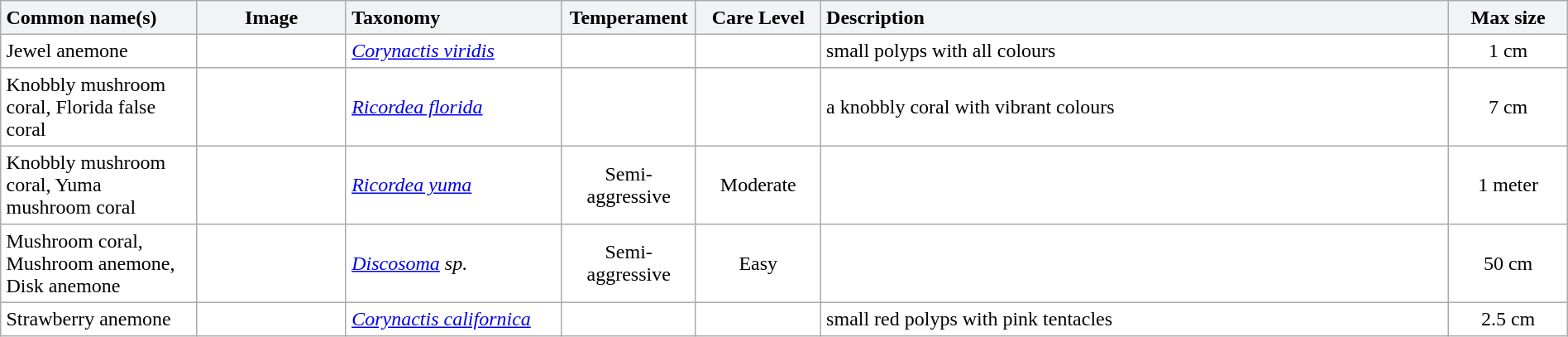<table class="sortable collapsible" cellpadding="4" width="100%" border="1" style="border:1px solid #aaa; border-collapse:collapse">
<tr>
<th align="left" style="background:#F2F3F4" width="170px">Common name(s)</th>
<th style="background:#F2F3F4" width="130px" class="unsortable">Image</th>
<th align="left" style="background:#F2F3F4" width="190px">Taxonomy</th>
<th style="background:#F2F3F4" width="100px">Temperament</th>
<th style="background:#F2F3F4" width="100px">Care Level</th>
<th align="left" style="background:#F2F3F4" width="610px" class="unsortable">Description</th>
<th style="background:#F2F3F4" width="100px">Max size</th>
</tr>
<tr>
<td>Jewel anemone</td>
<td></td>
<td><em><a href='#'>Corynactis viridis</a></em></td>
<td align="center"></td>
<td align="center"></td>
<td>small polyps with all colours</td>
<td align="center">1 cm</td>
</tr>
<tr>
<td>Knobbly mushroom coral, Florida false coral</td>
<td></td>
<td><em><a href='#'>Ricordea florida</a></em></td>
<td align="center"></td>
<td align="center"></td>
<td>a knobbly coral with vibrant colours</td>
<td align="center">7 cm</td>
</tr>
<tr>
<td>Knobbly mushroom coral, Yuma mushroom coral</td>
<td></td>
<td><em><a href='#'>Ricordea yuma</a></em></td>
<td align="center">Semi-aggressive</td>
<td align="center">Moderate</td>
<td></td>
<td align="center">1 meter</td>
</tr>
<tr>
<td>Mushroom coral, Mushroom anemone, Disk anemone</td>
<td></td>
<td><em><a href='#'>Discosoma</a> sp.</em></td>
<td align="center">Semi-aggressive</td>
<td align="center">Easy</td>
<td></td>
<td align="center">50 cm</td>
</tr>
<tr>
<td>Strawberry anemone</td>
<th></th>
<td><em><a href='#'>Corynactis californica</a></em></td>
<td align="center"></td>
<td align="center"></td>
<td>small red polyps with pink tentacles</td>
<td align="center">2.5 cm</td>
</tr>
</table>
